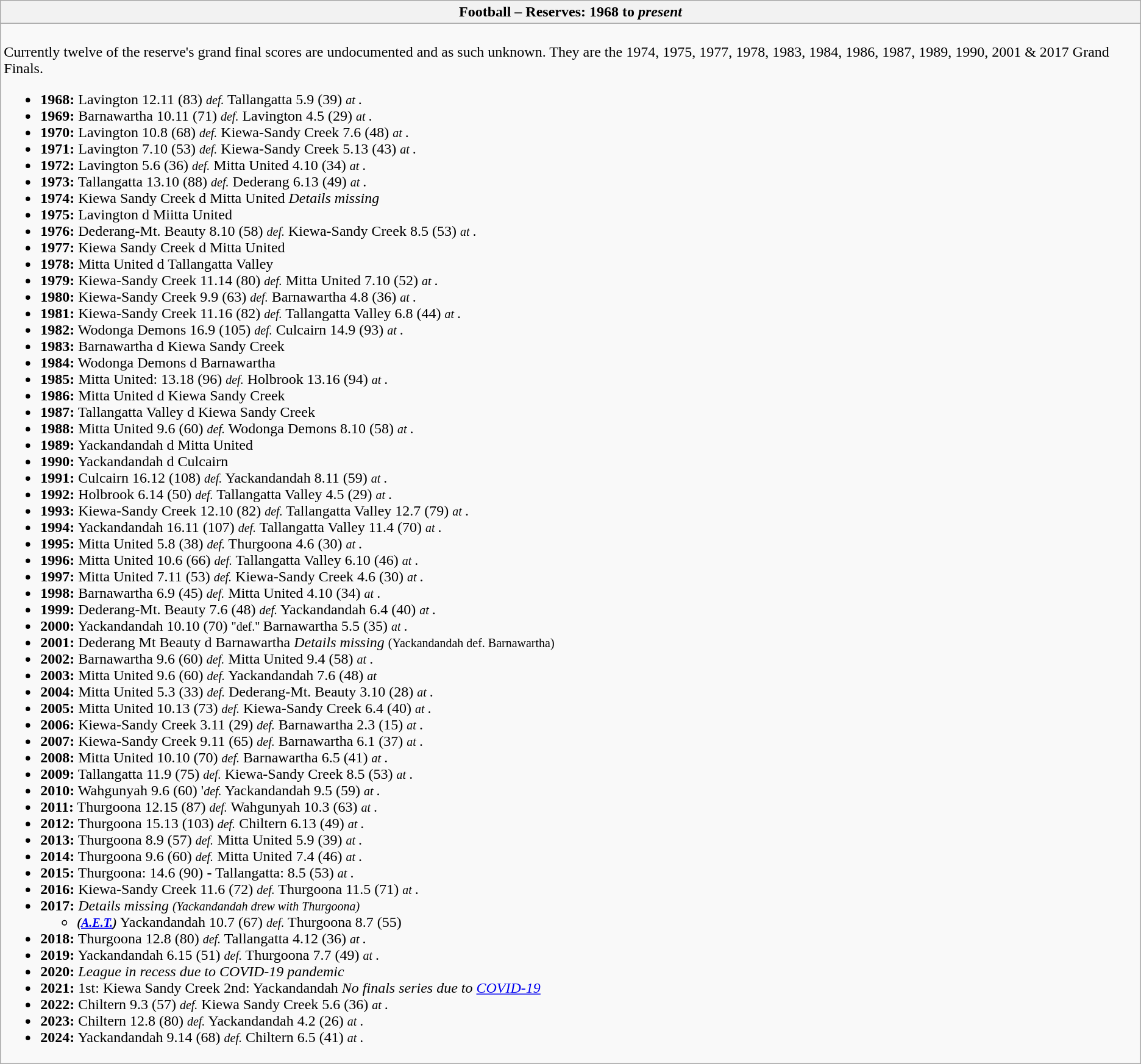<table class="wikitable collapsible collapsed">
<tr>
<th>Football – Reserves: 1968 to <em>present</em></th>
</tr>
<tr>
<td><br>Currently twelve of the reserve's grand final scores are undocumented and as such unknown. They are the 1974, 1975, 1977, 1978, 1983, 1984, 1986, 1987, 1989, 1990, 2001 & 2017 Grand Finals.
<ul><li><strong>1968:</strong> Lavington 12.11 (83) <small><em>def.</em></small> Tallangatta 5.9 (39) <small><em>at </em></small>.</li><li><strong>1969:</strong> Barnawartha 10.11 (71) <small><em>def.</em></small> Lavington 4.5 (29) <small><em>at </em></small>.</li><li><strong>1970:</strong> Lavington 10.8 (68) <small><em>def.</em></small> Kiewa-Sandy Creek 7.6 (48) <small><em>at </em></small>.</li><li><strong>1971:</strong> Lavington 7.10 (53) <small><em>def.</em></small> Kiewa-Sandy Creek 5.13 (43) <small><em>at </em></small>.</li><li><strong>1972:</strong> Lavington 5.6 (36) <small><em>def.</em></small> Mitta United 4.10 (34) <small><em>at </em></small>.</li><li><strong>1973:</strong> Tallangatta 13.10 (88) <small><em>def.</em></small> Dederang 6.13 (49) <small><em>at </em></small>.</li><li><strong>1974:</strong> Kiewa Sandy Creek d Mitta United <em>Details missing</em></li><li><strong>1975:</strong> Lavington d Miitta United</li><li><strong>1976:</strong> Dederang-Mt. Beauty 8.10 (58) <small><em>def.</em></small> Kiewa-Sandy Creek 8.5 (53) <small><em>at </em></small>.</li><li><strong>1977:</strong> Kiewa Sandy Creek d Mitta United</li><li><strong>1978:</strong> Mitta United d Tallangatta Valley</li><li><strong>1979:</strong> Kiewa-Sandy Creek 11.14 (80) <small><em>def.</em></small> Mitta United 7.10 (52) <small><em>at </em></small>.</li><li><strong>1980:</strong> Kiewa-Sandy Creek 9.9 (63) <small><em>def.</em></small> Barnawartha 4.8 (36) <small><em>at </em></small>.</li><li><strong>1981:</strong> Kiewa-Sandy Creek 11.16 (82) <small><em>def.</em></small> Tallangatta Valley 6.8 (44) <small><em>at </em></small>.</li><li><strong>1982:</strong> Wodonga Demons 16.9 (105) <small><em>def.</em></small> Culcairn 14.9 (93) <small><em>at </em></small>.</li><li><strong>1983:</strong> Barnawartha d Kiewa Sandy Creek</li><li><strong>1984:</strong> Wodonga Demons d Barnawartha</li><li><strong>1985:</strong> Mitta United: 13.18 (96) <small><em>def.</em></small> Holbrook 13.16 (94) <small><em>at </em></small>.</li><li><strong>1986:</strong> Mitta United d Kiewa Sandy Creek</li><li><strong>1987:</strong> Tallangatta Valley d Kiewa Sandy Creek</li><li><strong>1988:</strong> Mitta United 9.6 (60) <small><em>def.</em></small> Wodonga Demons 8.10 (58) <small><em>at </em></small>.</li><li><strong>1989:</strong> Yackandandah d Mitta United</li><li><strong>1990:</strong> Yackandandah d Culcairn</li><li><strong>1991:</strong> Culcairn 16.12 (108) <small><em>def.</em></small> Yackandandah 8.11 (59) <small><em>at </em></small>.</li><li><strong>1992:</strong> Holbrook 6.14 (50) <small><em>def.</em></small> Tallangatta Valley 4.5 (29) <small><em>at </em></small>.</li><li><strong>1993:</strong> Kiewa-Sandy Creek 12.10 (82) <small><em>def.</em></small> Tallangatta Valley 12.7 (79) <small><em>at </em></small>.</li><li><strong>1994:</strong> Yackandandah 16.11 (107) <small><em>def.</em></small> Tallangatta Valley 11.4 (70) <small><em>at </em></small>.</li><li><strong>1995:</strong> Mitta United 5.8 (38) <small><em>def.</em></small> Thurgoona 4.6 (30) <small><em>at </em></small>.</li><li><strong>1996:</strong> Mitta United 10.6 (66) <small><em>def.</em></small> Tallangatta Valley	6.10 (46) <small><em>at </em></small>.</li><li><strong>1997:</strong> Mitta United 7.11 (53) <small><em>def.</em></small> Kiewa-Sandy Creek 4.6 (30) <small><em>at </em></small>.</li><li><strong>1998:</strong> Barnawartha 6.9 (45) <small><em>def.</em></small> Mitta United 4.10 (34) <small><em>at </em></small>.</li><li><strong>1999:</strong> Dederang-Mt. Beauty 7.6 (48) <small><em>def.</em></small> Yackandandah 6.4 (40) <small><em>at </em></small>.</li><li><strong>2000:</strong> Yackandandah 10.10 (70) <small> "def." </small> Barnawartha 5.5 (35) <small><em>at </em></small>.</li><li><strong>2001:</strong> Dederang Mt Beauty d Barnawartha <em>Details missing</em> <small>(Yackandandah def. Barnawartha)</small></li><li><strong>2002:</strong> Barnawartha 9.6 (60) <small><em>def.</em></small> Mitta United 9.4 (58) <small><em>at </em></small>.</li><li><strong>2003:</strong> Mitta United 9.6 (60) <small><em>def.</em></small> Yackandandah 7.6 (48) <small><em>at </em></small></li><li><strong>2004:</strong> Mitta United 5.3 (33) <small><em>def.</em></small> Dederang-Mt. Beauty 3.10 (28) <small><em>at </em></small>.</li><li><strong>2005:</strong> Mitta United 10.13 (73) <small><em>def.</em></small> Kiewa-Sandy Creek 6.4 (40) <small><em>at </em></small>.</li><li><strong>2006:</strong> Kiewa-Sandy Creek 3.11 (29) <small><em>def.</em></small> Barnawartha 2.3 (15) <small><em>at </em></small>.</li><li><strong>2007:</strong> Kiewa-Sandy Creek 9.11 (65) <small><em>def.</em></small> Barnawartha 6.1 (37) <small><em>at </em></small>.</li><li><strong>2008:</strong> Mitta United 10.10 (70) <small><em>def.</em></small> Barnawartha 6.5 (41) <small><em>at </em></small>.</li><li><strong>2009:</strong> Tallangatta 11.9 (75) <small><em>def.</em></small> Kiewa-Sandy Creek 8.5 (53) <small><em>at </em></small>.</li><li><strong>2010:</strong> Wahgunyah 9.6 (60) '<small><em>def.</em></small> Yackandandah 9.5 (59) <small><em>at </em></small>.</li><li><strong>2011:</strong> Thurgoona 12.15 (87) <small><em>def.</em></small> Wahgunyah 10.3 (63) <small><em>at </em></small>.</li><li><strong>2012:</strong> Thurgoona 15.13 (103) <small><em>def.</em></small> Chiltern 6.13 (49) <small><em>at </em></small>.</li><li><strong>2013:</strong> Thurgoona 8.9 (57) <small><em>def.</em></small> Mitta United 5.9 (39) <small><em>at </em></small>.</li><li><strong>2014:</strong> Thurgoona 9.6 (60) <small><em>def.</em></small> Mitta United 7.4 (46) <small><em>at </em></small>.</li><li><strong>2015:</strong> Thurgoona: 14.6 (90) <strong>-</strong> Tallangatta: 8.5 (53) <small><em>at </em></small>.</li><li><strong>2016:</strong> Kiewa-Sandy Creek 11.6 (72) <small><em>def.</em></small> Thurgoona 11.5 (71) <small><em>at </em></small>.</li><li><strong>2017:</strong> <em>Details missing <small>(Yackandandah drew with Thurgoona)</small></em><ul><li><em><small><strong>(<a href='#'>A.E.T.</a>)</strong></small></em> Yackandandah 10.7 (67) <small><em>def.</em></small> Thurgoona 8.7 (55)</li></ul></li><li><strong>2018:</strong> Thurgoona 12.8 (80) <small><em>def.</em></small> Tallangatta 4.12 (36) <small><em>at </em></small>.</li><li><strong>2019:</strong> Yackandandah 6.15 (51) <small><em>def.</em></small> Thurgoona 7.7 (49) <small><em>at </em></small>.</li><li><strong>2020:</strong> <em>League in recess due to COVID-19 pandemic</em></li><li><strong>2021:</strong> 1st: Kiewa Sandy Creek 2nd: Yackandandah <em>No finals series due to <a href='#'>COVID-19</a></em></li><li><strong>2022:</strong> Chiltern 9.3 (57) <small><em>def.</em></small> Kiewa Sandy Creek 5.6 (36) <small><em>at </em></small>.</li><li><strong>2023:</strong> Chiltern 12.8 (80) <small><em>def.</em></small> Yackandandah 4.2 (26) <small><em>at </em></small>.</li><li><strong>2024:</strong> Yackandandah 9.14 (68) <small><em>def.</em></small> Chiltern 6.5 (41) <small><em>at </em></small>.</li></ul></td>
</tr>
</table>
